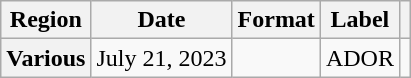<table class="wikitable plainrowheaders">
<tr>
<th scope="col">Region</th>
<th scope="col">Date</th>
<th scope="col">Format</th>
<th scope="col">Label</th>
<th scope="col" class="unsortable"></th>
</tr>
<tr>
<th scope="row">Various</th>
<td>July 21, 2023</td>
<td></td>
<td>ADOR</td>
<td style="text-align:center;"></td>
</tr>
</table>
